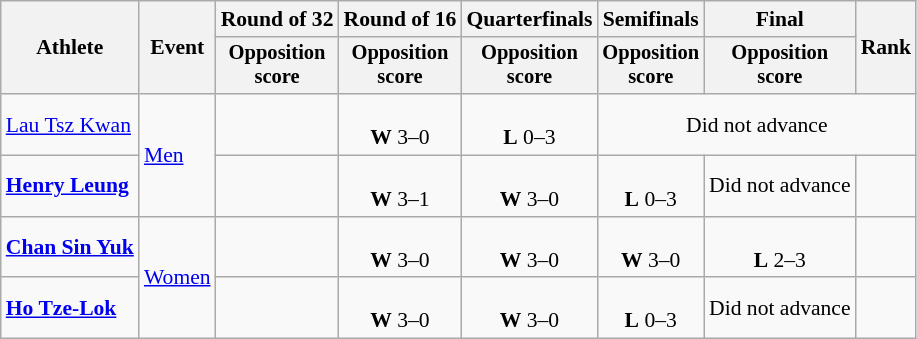<table class=wikitable style="text-align:center; font-size:90%">
<tr>
<th rowspan="2">Athlete</th>
<th rowspan= 2">Event</th>
<th>Round of 32</th>
<th>Round of 16</th>
<th>Quarterfinals</th>
<th>Semifinals</th>
<th>Final</th>
<th rowspan="2">Rank</th>
</tr>
<tr style=font-size:95%>
<th>Opposition<br>score</th>
<th>Opposition<br>score</th>
<th>Opposition<br>score</th>
<th>Opposition<br>score</th>
<th>Opposition<br>score</th>
</tr>
<tr>
<td align="left"><a href='#'>Lau Tsz Kwan</a></td>
<td align="left" rowspan="2"><a href='#'>Men</a></td>
<td></td>
<td><br><strong>W</strong> 3–0</td>
<td><br><strong>L</strong> 0–3</td>
<td colspan="3">Did not advance</td>
</tr>
<tr>
<td align="left"><strong><a href='#'>Henry Leung</a></strong></td>
<td></td>
<td><br><strong>W</strong> 3–1</td>
<td><br><strong>W</strong> 3–0</td>
<td><br><strong>L</strong> 0–3</td>
<td>Did not advance</td>
<td></td>
</tr>
<tr>
<td align="left"><strong><a href='#'>Chan Sin Yuk</a></strong></td>
<td align="left" rowspan="2"><a href='#'>Women</a></td>
<td></td>
<td><br><strong>W</strong> 3–0</td>
<td><br><strong>W</strong> 3–0</td>
<td><br><strong>W</strong> 3–0</td>
<td><br><strong>L</strong> 2–3</td>
<td></td>
</tr>
<tr>
<td align="left"><strong><a href='#'>Ho Tze-Lok</a></strong></td>
<td></td>
<td><br><strong>W</strong> 3–0</td>
<td><br><strong>W</strong> 3–0</td>
<td><br><strong>L</strong> 0–3</td>
<td>Did not advance</td>
<td></td>
</tr>
</table>
